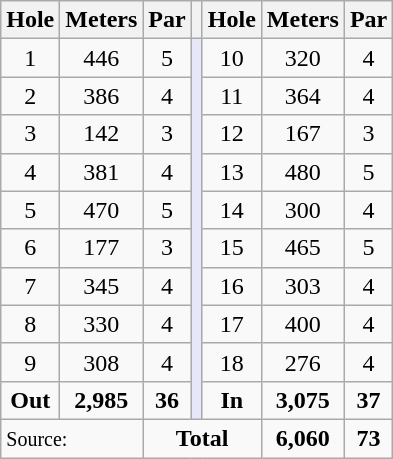<table class="wikitable" style="text-align:center; font-size:100%;">
<tr>
<th>Hole</th>
<th>Meters</th>
<th>Par</th>
<th></th>
<th>Hole</th>
<th>Meters</th>
<th>Par</th>
</tr>
<tr>
<td>1</td>
<td>446</td>
<td>5</td>
<td rowspan="10" style="background:#E6E8FA;"></td>
<td>10</td>
<td>320</td>
<td>4</td>
</tr>
<tr>
<td>2</td>
<td>386</td>
<td>4</td>
<td>11</td>
<td>364</td>
<td>4</td>
</tr>
<tr>
<td>3</td>
<td>142</td>
<td>3</td>
<td>12</td>
<td>167</td>
<td>3</td>
</tr>
<tr>
<td>4</td>
<td>381</td>
<td>4</td>
<td>13</td>
<td>480</td>
<td>5</td>
</tr>
<tr>
<td>5</td>
<td>470</td>
<td>5</td>
<td>14</td>
<td>300</td>
<td>4</td>
</tr>
<tr>
<td>6</td>
<td>177</td>
<td>3</td>
<td>15</td>
<td>465</td>
<td>5</td>
</tr>
<tr>
<td>7</td>
<td>345</td>
<td>4</td>
<td>16</td>
<td>303</td>
<td>4</td>
</tr>
<tr>
<td>8</td>
<td>330</td>
<td>4</td>
<td>17</td>
<td>400</td>
<td>4</td>
</tr>
<tr>
<td>9</td>
<td>308</td>
<td>4</td>
<td>18</td>
<td>276</td>
<td>4</td>
</tr>
<tr>
<td><strong>Out</strong></td>
<td><strong>2,985</strong></td>
<td><strong>36</strong></td>
<td><strong>In</strong></td>
<td><strong>3,075</strong></td>
<td><strong>37</strong></td>
</tr>
<tr>
<td colspan="2" align="left"><small>Source:</small></td>
<td colspan="3"><strong>Total</strong></td>
<td><strong>6,060</strong></td>
<td><strong>73</strong></td>
</tr>
</table>
